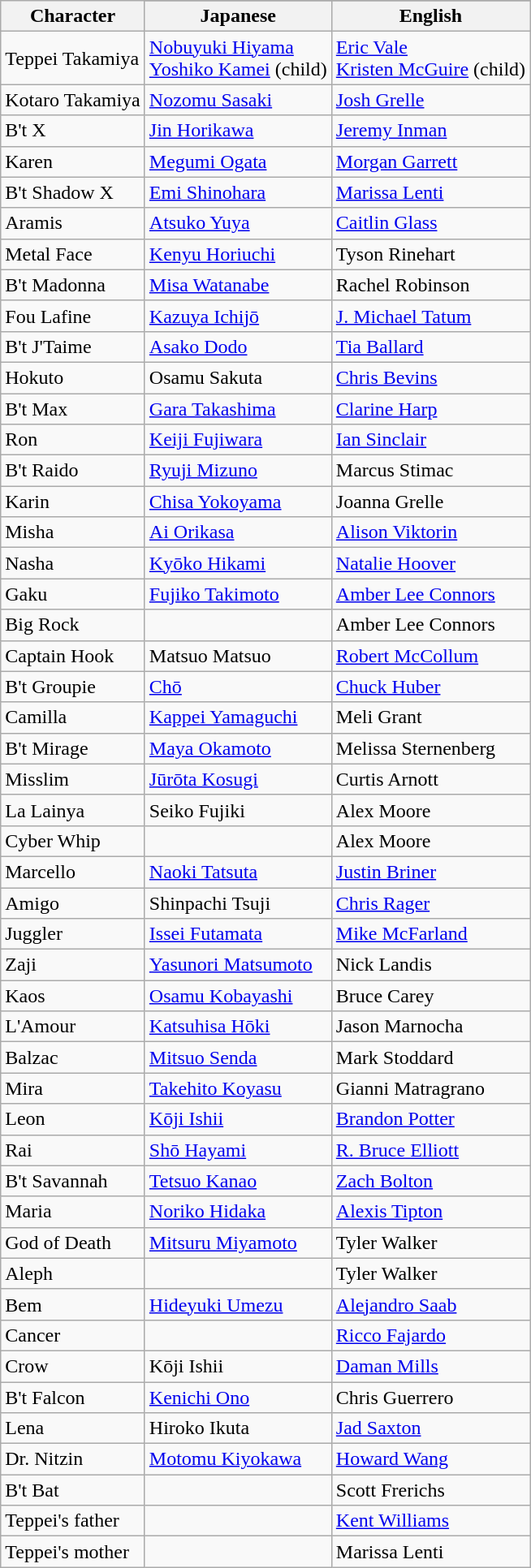<table class="wikitable">
<tr>
<th rowspan="2">Character</th>
</tr>
<tr>
<th>Japanese</th>
<th>English</th>
</tr>
<tr>
<td>Teppei Takamiya</td>
<td><a href='#'>Nobuyuki Hiyama</a><br><a href='#'>Yoshiko Kamei</a> (child)</td>
<td><a href='#'>Eric Vale</a><br><a href='#'>Kristen McGuire</a> (child)</td>
</tr>
<tr>
<td>Kotaro Takamiya</td>
<td><a href='#'>Nozomu Sasaki</a></td>
<td><a href='#'>Josh Grelle</a></td>
</tr>
<tr>
<td>B't X</td>
<td><a href='#'>Jin Horikawa</a></td>
<td><a href='#'>Jeremy Inman</a></td>
</tr>
<tr>
<td>Karen</td>
<td><a href='#'>Megumi Ogata</a></td>
<td><a href='#'>Morgan Garrett</a></td>
</tr>
<tr>
<td>B't Shadow X</td>
<td><a href='#'>Emi Shinohara</a></td>
<td><a href='#'>Marissa Lenti</a></td>
</tr>
<tr>
<td>Aramis</td>
<td><a href='#'>Atsuko Yuya</a></td>
<td><a href='#'>Caitlin Glass</a></td>
</tr>
<tr>
<td>Metal Face</td>
<td><a href='#'>Kenyu Horiuchi</a></td>
<td>Tyson Rinehart</td>
</tr>
<tr>
<td>B't Madonna</td>
<td><a href='#'>Misa Watanabe</a></td>
<td>Rachel Robinson</td>
</tr>
<tr>
<td>Fou Lafine</td>
<td><a href='#'>Kazuya Ichijō</a></td>
<td><a href='#'>J. Michael Tatum</a></td>
</tr>
<tr>
<td>B't J'Taime</td>
<td><a href='#'>Asako Dodo</a></td>
<td><a href='#'>Tia Ballard</a></td>
</tr>
<tr>
<td>Hokuto</td>
<td>Osamu Sakuta</td>
<td><a href='#'>Chris Bevins</a></td>
</tr>
<tr>
<td>B't Max</td>
<td><a href='#'>Gara Takashima</a></td>
<td><a href='#'>Clarine Harp</a></td>
</tr>
<tr>
<td>Ron</td>
<td><a href='#'>Keiji Fujiwara</a></td>
<td><a href='#'>Ian Sinclair</a></td>
</tr>
<tr>
<td>B't Raido</td>
<td><a href='#'>Ryuji Mizuno</a></td>
<td>Marcus Stimac</td>
</tr>
<tr>
<td>Karin</td>
<td><a href='#'>Chisa Yokoyama</a></td>
<td>Joanna Grelle</td>
</tr>
<tr>
<td>Misha</td>
<td><a href='#'>Ai Orikasa</a></td>
<td><a href='#'>Alison Viktorin</a></td>
</tr>
<tr>
<td>Nasha</td>
<td><a href='#'>Kyōko Hikami</a></td>
<td><a href='#'>Natalie Hoover</a></td>
</tr>
<tr>
<td>Gaku</td>
<td><a href='#'>Fujiko Takimoto</a></td>
<td><a href='#'>Amber Lee Connors</a></td>
</tr>
<tr>
<td>Big Rock</td>
<td></td>
<td>Amber Lee Connors</td>
</tr>
<tr>
<td>Captain Hook</td>
<td>Matsuo Matsuo</td>
<td><a href='#'>Robert McCollum</a></td>
</tr>
<tr>
<td>B't Groupie</td>
<td><a href='#'>Chō</a></td>
<td><a href='#'>Chuck Huber</a></td>
</tr>
<tr>
<td>Camilla</td>
<td><a href='#'>Kappei Yamaguchi</a></td>
<td>Meli Grant</td>
</tr>
<tr>
<td>B't Mirage</td>
<td><a href='#'>Maya Okamoto</a></td>
<td>Melissa Sternenberg</td>
</tr>
<tr>
<td>Misslim</td>
<td><a href='#'>Jūrōta Kosugi</a></td>
<td>Curtis Arnott</td>
</tr>
<tr>
<td>La Lainya</td>
<td>Seiko Fujiki</td>
<td>Alex Moore</td>
</tr>
<tr>
<td>Cyber Whip</td>
<td></td>
<td>Alex Moore</td>
</tr>
<tr>
<td>Marcello</td>
<td><a href='#'>Naoki Tatsuta</a></td>
<td><a href='#'>Justin Briner</a></td>
</tr>
<tr>
<td>Amigo</td>
<td>Shinpachi Tsuji</td>
<td><a href='#'>Chris Rager</a></td>
</tr>
<tr>
<td>Juggler</td>
<td><a href='#'>Issei Futamata</a></td>
<td><a href='#'>Mike McFarland</a></td>
</tr>
<tr>
<td>Zaji</td>
<td><a href='#'>Yasunori Matsumoto</a></td>
<td>Nick Landis</td>
</tr>
<tr>
<td>Kaos</td>
<td><a href='#'>Osamu Kobayashi</a></td>
<td>Bruce Carey</td>
</tr>
<tr>
<td>L'Amour</td>
<td><a href='#'>Katsuhisa Hōki</a></td>
<td>Jason Marnocha</td>
</tr>
<tr>
<td>Balzac</td>
<td><a href='#'>Mitsuo Senda</a></td>
<td>Mark Stoddard</td>
</tr>
<tr>
<td>Mira</td>
<td><a href='#'>Takehito Koyasu</a></td>
<td>Gianni Matragrano</td>
</tr>
<tr>
<td>Leon</td>
<td><a href='#'>Kōji Ishii</a></td>
<td><a href='#'>Brandon Potter</a></td>
</tr>
<tr>
<td>Rai</td>
<td><a href='#'>Shō Hayami</a></td>
<td><a href='#'>R. Bruce Elliott</a></td>
</tr>
<tr>
<td>B't Savannah</td>
<td><a href='#'>Tetsuo Kanao</a></td>
<td><a href='#'>Zach Bolton</a></td>
</tr>
<tr>
<td>Maria</td>
<td><a href='#'>Noriko Hidaka</a></td>
<td><a href='#'>Alexis Tipton</a></td>
</tr>
<tr>
<td>God of Death</td>
<td><a href='#'>Mitsuru Miyamoto</a></td>
<td>Tyler Walker</td>
</tr>
<tr>
<td>Aleph</td>
<td></td>
<td>Tyler Walker</td>
</tr>
<tr>
<td>Bem</td>
<td><a href='#'>Hideyuki Umezu</a></td>
<td><a href='#'>Alejandro Saab</a></td>
</tr>
<tr>
<td>Cancer</td>
<td></td>
<td><a href='#'>Ricco Fajardo</a></td>
</tr>
<tr>
<td>Crow</td>
<td>Kōji Ishii</td>
<td><a href='#'>Daman Mills</a></td>
</tr>
<tr>
<td>B't Falcon</td>
<td><a href='#'>Kenichi Ono</a></td>
<td>Chris Guerrero</td>
</tr>
<tr>
<td>Lena</td>
<td>Hiroko Ikuta</td>
<td><a href='#'>Jad Saxton</a></td>
</tr>
<tr>
<td>Dr. Nitzin</td>
<td><a href='#'>Motomu Kiyokawa</a></td>
<td><a href='#'>Howard Wang</a></td>
</tr>
<tr>
<td>B't Bat</td>
<td></td>
<td>Scott Frerichs</td>
</tr>
<tr>
<td>Teppei's father</td>
<td></td>
<td><a href='#'>Kent Williams</a></td>
</tr>
<tr>
<td>Teppei's mother</td>
<td></td>
<td>Marissa Lenti</td>
</tr>
</table>
